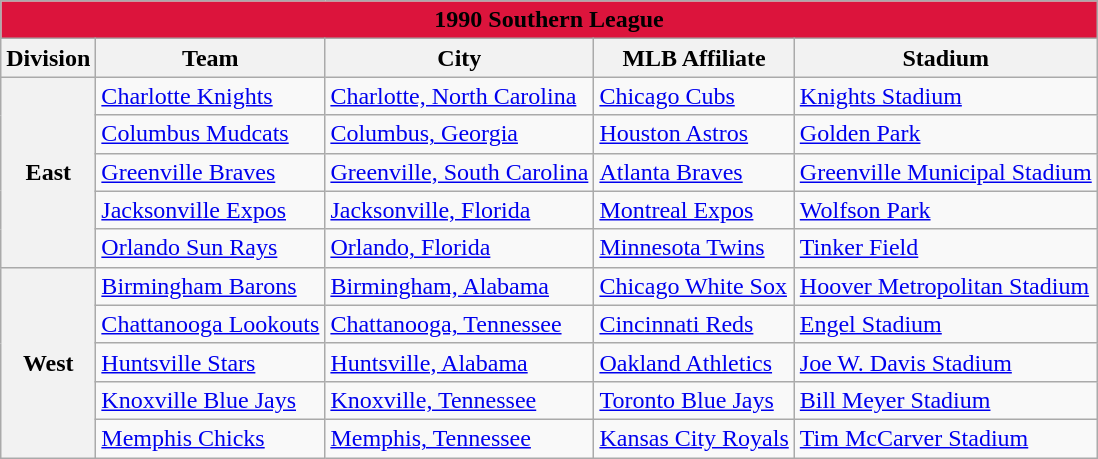<table class="wikitable" style="width:auto">
<tr>
<td bgcolor="#DC143C" align="center" colspan="7"><strong><span>1990 Southern League</span></strong></td>
</tr>
<tr>
<th>Division</th>
<th>Team</th>
<th>City</th>
<th>MLB Affiliate</th>
<th>Stadium</th>
</tr>
<tr>
<th rowspan="5">East</th>
<td><a href='#'>Charlotte Knights</a></td>
<td><a href='#'>Charlotte, North Carolina</a></td>
<td><a href='#'>Chicago Cubs</a></td>
<td><a href='#'>Knights Stadium</a></td>
</tr>
<tr>
<td><a href='#'>Columbus Mudcats</a></td>
<td><a href='#'>Columbus, Georgia</a></td>
<td><a href='#'>Houston Astros</a></td>
<td><a href='#'>Golden Park</a></td>
</tr>
<tr>
<td><a href='#'>Greenville Braves</a></td>
<td><a href='#'>Greenville, South Carolina</a></td>
<td><a href='#'>Atlanta Braves</a></td>
<td><a href='#'>Greenville Municipal Stadium</a></td>
</tr>
<tr>
<td><a href='#'>Jacksonville Expos</a></td>
<td><a href='#'>Jacksonville, Florida</a></td>
<td><a href='#'>Montreal Expos</a></td>
<td><a href='#'>Wolfson Park</a></td>
</tr>
<tr>
<td><a href='#'>Orlando Sun Rays</a></td>
<td><a href='#'>Orlando, Florida</a></td>
<td><a href='#'>Minnesota Twins</a></td>
<td><a href='#'>Tinker Field</a></td>
</tr>
<tr>
<th rowspan="5">West</th>
<td><a href='#'>Birmingham Barons</a></td>
<td><a href='#'>Birmingham, Alabama</a></td>
<td><a href='#'>Chicago White Sox</a></td>
<td><a href='#'>Hoover Metropolitan Stadium</a></td>
</tr>
<tr>
<td><a href='#'>Chattanooga Lookouts</a></td>
<td><a href='#'>Chattanooga, Tennessee</a></td>
<td><a href='#'>Cincinnati Reds</a></td>
<td><a href='#'>Engel Stadium</a></td>
</tr>
<tr>
<td><a href='#'>Huntsville Stars</a></td>
<td><a href='#'>Huntsville, Alabama</a></td>
<td><a href='#'>Oakland Athletics</a></td>
<td><a href='#'>Joe W. Davis Stadium</a></td>
</tr>
<tr>
<td><a href='#'>Knoxville Blue Jays</a></td>
<td><a href='#'>Knoxville, Tennessee</a></td>
<td><a href='#'>Toronto Blue Jays</a></td>
<td><a href='#'>Bill Meyer Stadium</a></td>
</tr>
<tr>
<td><a href='#'>Memphis Chicks</a></td>
<td><a href='#'>Memphis, Tennessee</a></td>
<td><a href='#'>Kansas City Royals</a></td>
<td><a href='#'>Tim McCarver Stadium</a></td>
</tr>
</table>
